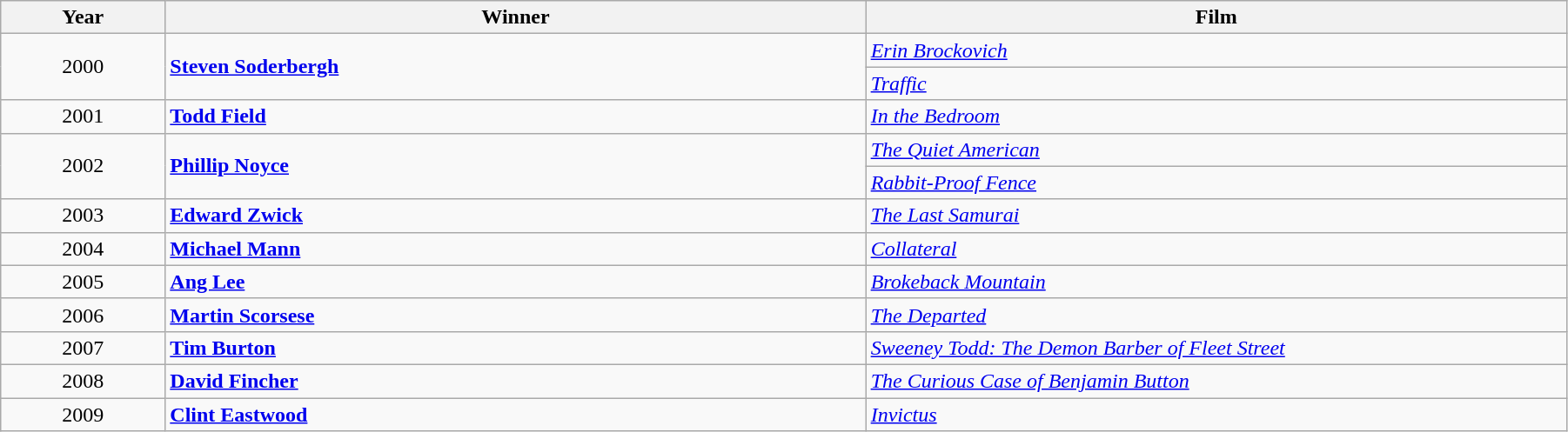<table class="wikitable" width="95%" cellpadding="5">
<tr>
<th width="100"><strong>Year</strong></th>
<th width="450"><strong>Winner</strong></th>
<th width="450"><strong>Film</strong></th>
</tr>
<tr>
<td rowspan="2" style="text-align:center;">2000</td>
<td rowspan="2"><strong><a href='#'>Steven Soderbergh</a></strong></td>
<td><em><a href='#'>Erin Brockovich</a></em></td>
</tr>
<tr>
<td><em><a href='#'>Traffic</a></em></td>
</tr>
<tr>
<td style="text-align:center;">2001</td>
<td><strong><a href='#'>Todd Field</a></strong></td>
<td><em><a href='#'>In the Bedroom</a></em></td>
</tr>
<tr>
<td rowspan="2" style="text-align:center;">2002</td>
<td rowspan="2"><strong><a href='#'>Phillip Noyce</a></strong></td>
<td><em><a href='#'>The Quiet American</a></em></td>
</tr>
<tr>
<td><em><a href='#'>Rabbit-Proof Fence</a></em> </td>
</tr>
<tr>
<td style="text-align:center;">2003</td>
<td><strong><a href='#'>Edward Zwick</a></strong></td>
<td><em><a href='#'>The Last Samurai</a></em></td>
</tr>
<tr>
<td style="text-align:center;">2004</td>
<td><strong><a href='#'>Michael Mann</a></strong></td>
<td><em><a href='#'>Collateral</a></em></td>
</tr>
<tr>
<td style="text-align:center;">2005</td>
<td><strong><a href='#'>Ang Lee</a></strong></td>
<td><em><a href='#'>Brokeback Mountain</a></em></td>
</tr>
<tr>
<td style="text-align:center;">2006</td>
<td><strong><a href='#'>Martin Scorsese</a></strong></td>
<td><em><a href='#'>The Departed</a></em></td>
</tr>
<tr>
<td style="text-align:center;">2007</td>
<td><strong><a href='#'>Tim Burton</a></strong></td>
<td><em><a href='#'>Sweeney Todd: The Demon Barber of Fleet Street</a></em></td>
</tr>
<tr>
<td style="text-align:center;">2008</td>
<td><strong><a href='#'>David Fincher</a></strong></td>
<td><em><a href='#'>The Curious Case of Benjamin Button</a></em></td>
</tr>
<tr>
<td style="text-align:center;">2009</td>
<td><strong><a href='#'>Clint Eastwood</a></strong></td>
<td><em><a href='#'>Invictus</a></em></td>
</tr>
</table>
